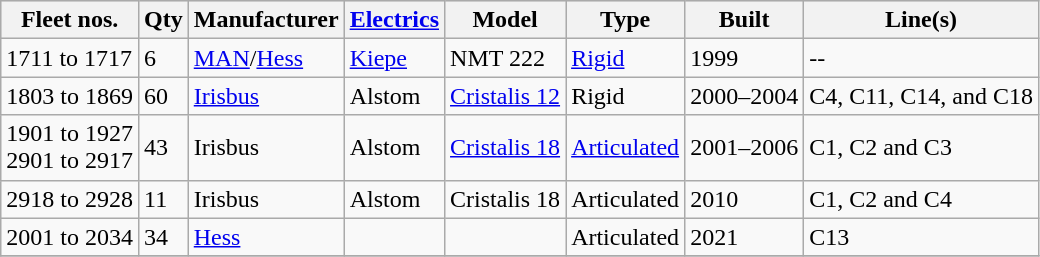<table class="wikitable sortable">
<tr style="background:#E0E0E0;">
<th>Fleet nos.</th>
<th>Qty</th>
<th>Manufacturer</th>
<th><a href='#'>Electrics</a></th>
<th>Model</th>
<th>Type</th>
<th>Built</th>
<th>Line(s)</th>
</tr>
<tr>
<td>1711 to 1717</td>
<td>6</td>
<td><a href='#'>MAN</a>/<a href='#'>Hess</a></td>
<td><a href='#'>Kiepe</a></td>
<td>NMT 222</td>
<td><a href='#'>Rigid</a></td>
<td>1999</td>
<td>--</td>
</tr>
<tr>
<td>1803 to 1869</td>
<td>60</td>
<td><a href='#'>Irisbus</a></td>
<td>Alstom</td>
<td><a href='#'>Cristalis 12</a></td>
<td>Rigid</td>
<td>2000–2004</td>
<td>C4, C11, C14, and C18</td>
</tr>
<tr>
<td>1901 to 1927<br>2901 to 2917</td>
<td>43</td>
<td>Irisbus</td>
<td>Alstom</td>
<td><a href='#'>Cristalis 18</a></td>
<td><a href='#'>Articulated</a></td>
<td>2001–2006</td>
<td>C1, C2 and C3</td>
</tr>
<tr>
<td>2918 to 2928</td>
<td>11</td>
<td>Irisbus</td>
<td>Alstom</td>
<td>Cristalis 18</td>
<td>Articulated</td>
<td>2010</td>
<td>C1, C2 and C4</td>
</tr>
<tr>
<td>2001 to 2034</td>
<td>34</td>
<td><a href='#'>Hess</a></td>
<td></td>
<td></td>
<td>Articulated</td>
<td>2021</td>
<td>C13</td>
</tr>
<tr>
</tr>
</table>
